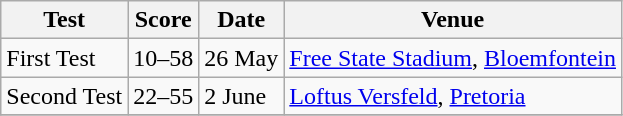<table class="wikitable">
<tr>
<th>Test</th>
<th>Score</th>
<th>Date</th>
<th>Venue</th>
</tr>
<tr>
<td>First Test</td>
<td align=center>10–58</td>
<td>26 May</td>
<td><a href='#'>Free State Stadium</a>, <a href='#'>Bloemfontein</a></td>
</tr>
<tr>
<td>Second Test</td>
<td align=center>22–55</td>
<td>2 June</td>
<td><a href='#'>Loftus Versfeld</a>, <a href='#'>Pretoria</a></td>
</tr>
<tr>
</tr>
</table>
